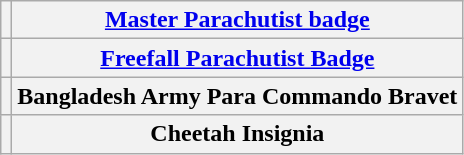<table class="wikitable">
<tr>
<th></th>
<th><a href='#'>Master Parachutist badge</a></th>
</tr>
<tr>
<th></th>
<th><a href='#'>Freefall Parachutist Badge</a></th>
</tr>
<tr>
<th></th>
<th>Bangladesh Army Para Commando Bravet</th>
</tr>
<tr>
<th></th>
<th>Cheetah Insignia</th>
</tr>
</table>
